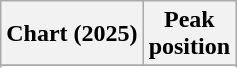<table class="wikitable sortable plainrowheaders" style="text-align:center;">
<tr>
<th scope="col">Chart (2025)</th>
<th scope="col">Peak<br>position</th>
</tr>
<tr>
</tr>
<tr>
</tr>
<tr>
</tr>
<tr>
</tr>
<tr>
</tr>
<tr>
</tr>
<tr>
</tr>
</table>
